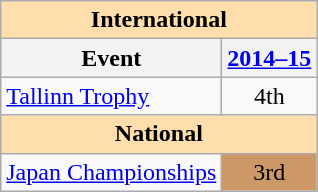<table class="wikitable" style="text-align:center">
<tr>
<th colspan="2" style="background:#ffdead; text-align:center;">International</th>
</tr>
<tr>
<th>Event</th>
<th><a href='#'>2014–15</a></th>
</tr>
<tr>
<td align=left><a href='#'>Tallinn Trophy</a></td>
<td>4th</td>
</tr>
<tr>
<th colspan="2" style="background:#ffdead; text-align:center;">National</th>
</tr>
<tr>
<td align=left><a href='#'>Japan Championships</a></td>
<td bgcolor=cc9966>3rd</td>
</tr>
</table>
